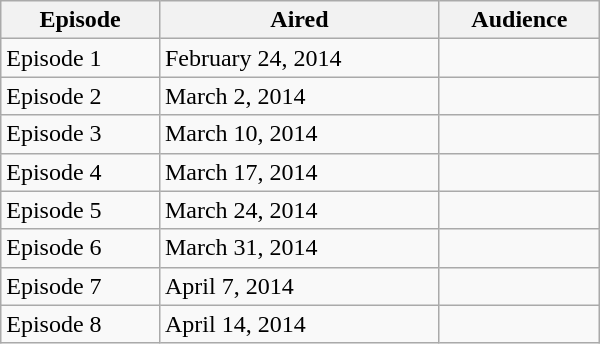<table class="wikitable" border="1" width ="400">
<tr>
<th>Episode</th>
<th>Aired</th>
<th>Audience</th>
</tr>
<tr>
<td>Episode 1</td>
<td>February 24, 2014</td>
<td></td>
</tr>
<tr>
<td>Episode 2</td>
<td>March 2, 2014</td>
<td></td>
</tr>
<tr>
<td>Episode 3</td>
<td>March 10, 2014</td>
<td></td>
</tr>
<tr>
<td>Episode 4</td>
<td>March 17, 2014</td>
<td></td>
</tr>
<tr>
<td>Episode 5</td>
<td>March 24, 2014</td>
<td></td>
</tr>
<tr>
<td>Episode 6</td>
<td>March 31, 2014</td>
<td></td>
</tr>
<tr>
<td>Episode 7</td>
<td>April 7, 2014</td>
<td></td>
</tr>
<tr>
<td>Episode 8</td>
<td>April 14, 2014</td>
<td></td>
</tr>
</table>
